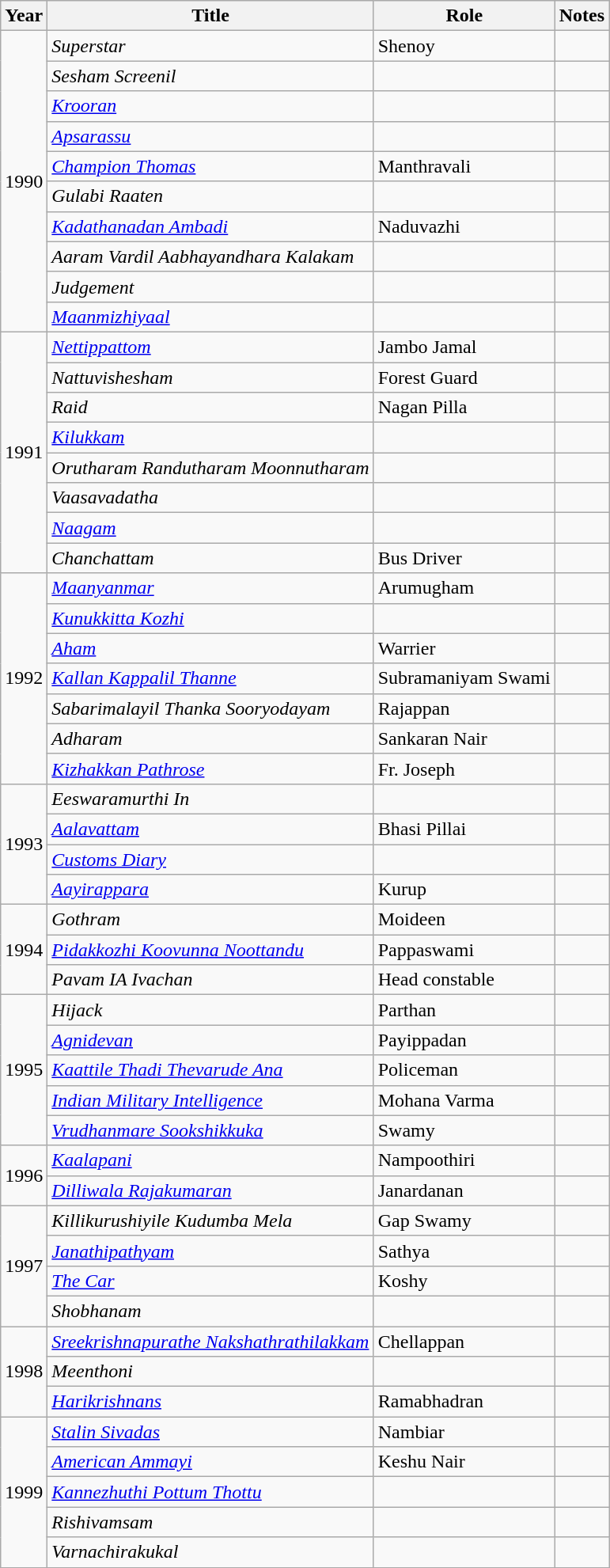<table class="wikitable sortable">
<tr>
<th>Year</th>
<th>Title</th>
<th>Role</th>
<th class="unsortable">Notes</th>
</tr>
<tr>
<td rowspan=10>1990</td>
<td><em>Superstar</em></td>
<td>Shenoy</td>
<td></td>
</tr>
<tr>
<td><em>Sesham Screenil</em></td>
<td></td>
<td></td>
</tr>
<tr>
<td><em><a href='#'>Krooran</a></em></td>
<td></td>
<td></td>
</tr>
<tr>
<td><em><a href='#'>Apsarassu</a></em></td>
<td></td>
<td></td>
</tr>
<tr>
<td><em><a href='#'>Champion Thomas</a></em></td>
<td>Manthravali</td>
<td></td>
</tr>
<tr>
<td><em>Gulabi Raaten</em></td>
<td></td>
<td></td>
</tr>
<tr>
<td><em><a href='#'>Kadathanadan Ambadi</a></em></td>
<td>Naduvazhi</td>
<td></td>
</tr>
<tr>
<td><em>Aaram Vardil Aabhayandhara Kalakam</em></td>
<td></td>
<td></td>
</tr>
<tr>
<td><em>Judgement</em></td>
<td></td>
<td></td>
</tr>
<tr>
<td><em><a href='#'>Maanmizhiyaal</a></em></td>
<td></td>
<td></td>
</tr>
<tr>
<td rowspan=8>1991</td>
<td><em><a href='#'>Nettippattom</a></em></td>
<td>Jambo Jamal</td>
<td></td>
</tr>
<tr>
<td><em>Nattuvishesham</em></td>
<td>Forest Guard</td>
<td></td>
</tr>
<tr>
<td><em>Raid</em></td>
<td>Nagan Pilla</td>
<td></td>
</tr>
<tr>
<td><em><a href='#'>Kilukkam</a></em></td>
<td></td>
<td></td>
</tr>
<tr>
<td><em>Orutharam Randutharam Moonnutharam</em></td>
<td></td>
<td></td>
</tr>
<tr>
<td><em>Vaasavadatha</em></td>
<td></td>
<td></td>
</tr>
<tr>
<td><em><a href='#'>Naagam</a></em></td>
<td></td>
<td></td>
</tr>
<tr>
<td><em>Chanchattam</em></td>
<td>Bus Driver</td>
<td></td>
</tr>
<tr>
<td rowspan=7>1992</td>
<td><em><a href='#'>Maanyanmar</a></em></td>
<td>Arumugham</td>
<td></td>
</tr>
<tr>
<td><em><a href='#'>Kunukkitta Kozhi</a></em></td>
<td></td>
<td></td>
</tr>
<tr>
<td><em><a href='#'>Aham</a></em></td>
<td>Warrier</td>
<td></td>
</tr>
<tr>
<td><em><a href='#'>Kallan Kappalil Thanne</a></em></td>
<td>Subramaniyam Swami</td>
<td></td>
</tr>
<tr>
<td><em>Sabarimalayil Thanka Sooryodayam</em></td>
<td>Rajappan</td>
<td></td>
</tr>
<tr>
<td><em>Adharam</em></td>
<td>Sankaran Nair</td>
<td></td>
</tr>
<tr>
<td><em><a href='#'>Kizhakkan Pathrose</a></em></td>
<td>Fr. Joseph</td>
<td></td>
</tr>
<tr>
<td rowspan=4>1993</td>
<td><em>Eeswaramurthi In</em></td>
<td></td>
<td></td>
</tr>
<tr>
<td><em><a href='#'>Aalavattam</a></em></td>
<td>Bhasi Pillai</td>
<td></td>
</tr>
<tr>
<td><em><a href='#'>Customs Diary</a></em></td>
<td></td>
<td></td>
</tr>
<tr>
<td><em><a href='#'>Aayirappara</a></em></td>
<td>Kurup</td>
<td></td>
</tr>
<tr>
<td rowspan=3>1994</td>
<td><em>Gothram</em></td>
<td>Moideen</td>
<td></td>
</tr>
<tr>
<td><em><a href='#'>Pidakkozhi Koovunna Noottandu</a></em></td>
<td>Pappaswami</td>
<td></td>
</tr>
<tr>
<td><em>Pavam IA Ivachan</em></td>
<td>Head constable</td>
<td></td>
</tr>
<tr>
<td rowspan=5>1995</td>
<td><em>Hijack</em></td>
<td>Parthan</td>
<td></td>
</tr>
<tr>
<td><em><a href='#'>Agnidevan</a></em></td>
<td>Payippadan</td>
<td></td>
</tr>
<tr>
<td><em><a href='#'>Kaattile Thadi Thevarude Ana</a></em></td>
<td>Policeman</td>
<td></td>
</tr>
<tr>
<td><em><a href='#'>Indian Military Intelligence</a></em></td>
<td>Mohana Varma</td>
<td></td>
</tr>
<tr>
<td><em><a href='#'>Vrudhanmare Sookshikkuka</a></em></td>
<td>Swamy</td>
<td></td>
</tr>
<tr>
<td rowspan=2>1996</td>
<td><em><a href='#'>Kaalapani</a></em></td>
<td>Nampoothiri</td>
<td></td>
</tr>
<tr>
<td><em><a href='#'>Dilliwala Rajakumaran</a></em></td>
<td>Janardanan</td>
<td></td>
</tr>
<tr>
<td rowspan=4>1997</td>
<td><em>Killikurushiyile Kudumba Mela</em></td>
<td>Gap Swamy</td>
<td></td>
</tr>
<tr>
<td><em><a href='#'>Janathipathyam</a></em></td>
<td>Sathya</td>
<td></td>
</tr>
<tr>
<td><em><a href='#'>The Car</a></em></td>
<td>Koshy</td>
<td></td>
</tr>
<tr>
<td><em>Shobhanam</em></td>
<td></td>
<td></td>
</tr>
<tr>
<td rowspan=3>1998</td>
<td><em><a href='#'>Sreekrishnapurathe Nakshathrathilakkam</a></em></td>
<td>Chellappan</td>
<td></td>
</tr>
<tr>
<td><em>Meenthoni</em></td>
<td></td>
<td></td>
</tr>
<tr>
<td><em><a href='#'>Harikrishnans</a></em></td>
<td>Ramabhadran</td>
<td></td>
</tr>
<tr>
<td rowspan=5>1999</td>
<td><em><a href='#'>Stalin Sivadas</a></em></td>
<td>Nambiar</td>
<td></td>
</tr>
<tr>
<td><em><a href='#'>American Ammayi</a></em></td>
<td>Keshu Nair</td>
<td></td>
</tr>
<tr>
<td><em><a href='#'>Kannezhuthi Pottum Thottu</a></em></td>
<td></td>
<td></td>
</tr>
<tr>
<td><em>Rishivamsam</em></td>
<td></td>
<td></td>
</tr>
<tr>
<td><em>Varnachirakukal</em></td>
<td></td>
<td></td>
</tr>
<tr>
</tr>
</table>
